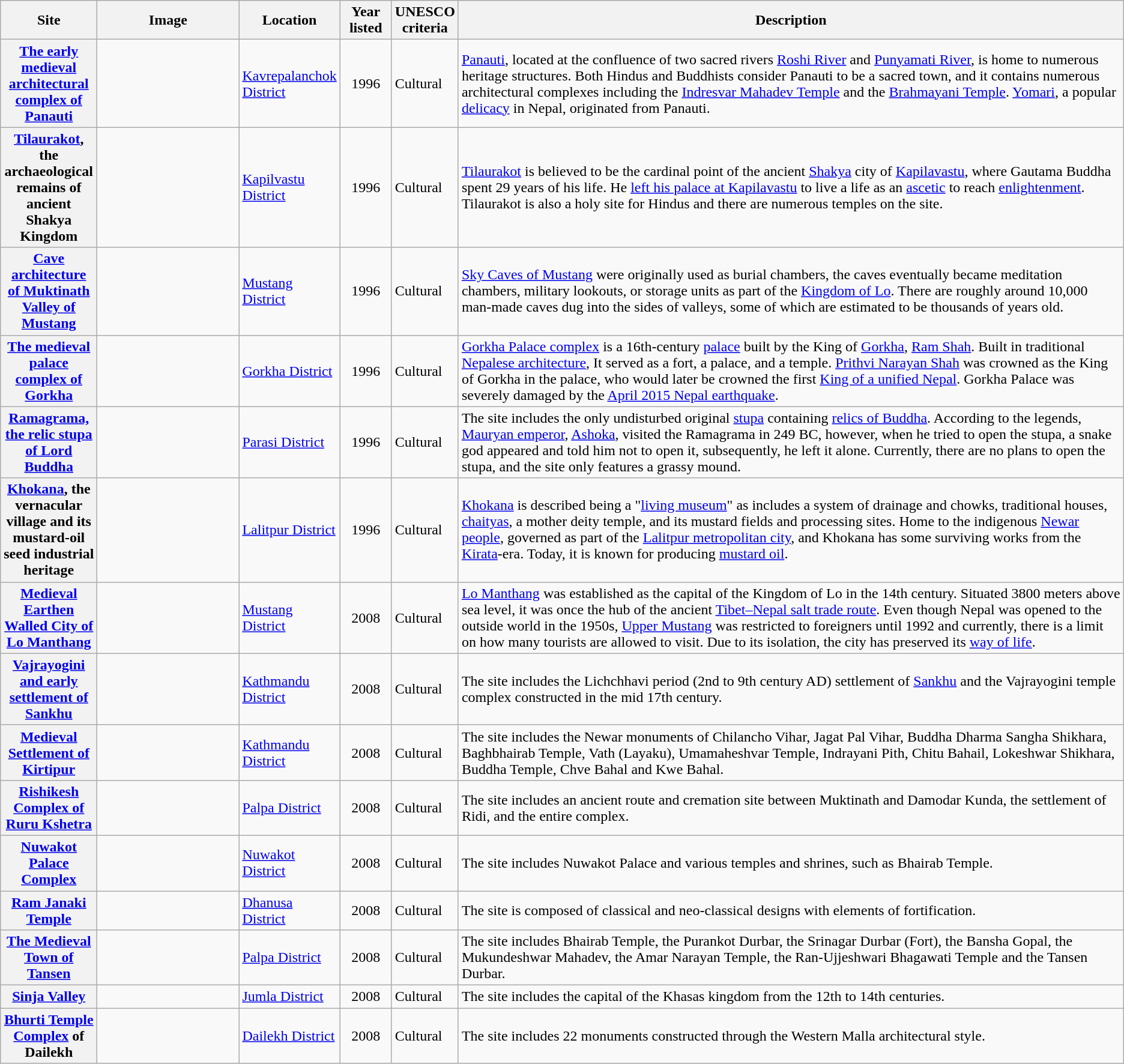<table class="wikitable sortable plainrowheaders">
<tr>
<th style="width:100px;" scope="col">Site</th>
<th class="unsortable" style="width:150px;" scope="col">Image</th>
<th style="width:80px;" scope="col">Location</th>
<th style="width:50px;" scope="col">Year listed</th>
<th style="width:60px;" scope="col">UNESCO criteria</th>
<th scope="col" class="unsortable">Description</th>
</tr>
<tr>
<th scope="row"><a href='#'>The early medieval architectural complex of Panauti</a></th>
<td></td>
<td><a href='#'>Kavrepalanchok District</a></td>
<td align="center">1996</td>
<td>Cultural</td>
<td><a href='#'>Panauti</a>, located at the confluence of two sacred rivers <a href='#'>Roshi River</a> and <a href='#'>Punyamati River</a>, is home to numerous heritage structures. Both Hindus and Buddhists consider Panauti to be a sacred town, and it contains numerous architectural complexes including the <a href='#'>Indresvar Mahadev Temple</a> and the <a href='#'>Brahmayani Temple</a>. <a href='#'>Yomari</a>, a popular <a href='#'>delicacy</a> in Nepal, originated from Panauti.</td>
</tr>
<tr>
<th scope="row"><a href='#'>Tilaurakot</a>, the archaeological remains of ancient Shakya Kingdom</th>
<td></td>
<td><a href='#'>Kapilvastu District</a></td>
<td align="center">1996</td>
<td>Cultural</td>
<td><a href='#'>Tilaurakot</a> is believed to be the cardinal point of the ancient <a href='#'>Shakya</a> city of <a href='#'>Kapilavastu</a>, where Gautama Buddha spent 29 years of his life. He <a href='#'>left his palace at Kapilavastu</a> to live a life as an <a href='#'>ascetic</a> to reach <a href='#'>enlightenment</a>. Tilaurakot is also a holy site for Hindus and there are numerous temples on the site.</td>
</tr>
<tr>
<th scope="row"><a href='#'>Cave architecture of Muktinath Valley of Mustang</a></th>
<td></td>
<td><a href='#'>Mustang District</a></td>
<td align="center">1996</td>
<td>Cultural</td>
<td><a href='#'>Sky Caves of Mustang</a> were originally used as burial chambers, the caves eventually became meditation chambers, military lookouts, or storage units as part of the <a href='#'>Kingdom of Lo</a>. There are roughly around 10,000 man-made caves dug into the sides of valleys, some of which are estimated to be thousands of years old.</td>
</tr>
<tr>
<th scope="row"><a href='#'>The medieval palace complex of Gorkha</a></th>
<td></td>
<td><a href='#'>Gorkha District</a></td>
<td align="center">1996</td>
<td>Cultural</td>
<td><a href='#'>Gorkha Palace complex</a> is a 16th-century <a href='#'>palace</a> built by the King of <a href='#'>Gorkha</a>, <a href='#'>Ram Shah</a>. Built in traditional <a href='#'>Nepalese architecture</a>, It served as a fort, a palace, and a temple. <a href='#'>Prithvi Narayan Shah</a> was crowned as the King of Gorkha in the palace, who would later be crowned the first <a href='#'>King of a unified Nepal</a>. Gorkha Palace was severely damaged by the <a href='#'>April 2015 Nepal earthquake</a>.</td>
</tr>
<tr>
<th scope="row"><a href='#'>Ramagrama, the relic stupa of Lord Buddha</a></th>
<td></td>
<td><a href='#'>Parasi District</a></td>
<td align="center">1996</td>
<td>Cultural</td>
<td>The site includes the only undisturbed original <a href='#'>stupa</a> containing <a href='#'>relics of Buddha</a>. According to the legends, <a href='#'>Mauryan emperor</a>, <a href='#'>Ashoka</a>, visited the Ramagrama in 249 BC, however, when he tried to open the stupa, a snake god appeared and told him not to open it, subsequently, he left it alone. Currently, there are no plans to open the stupa, and the site only features a grassy mound.</td>
</tr>
<tr>
<th scope="row"><a href='#'>Khokana</a>, the vernacular village and its mustard-oil seed industrial heritage</th>
<td></td>
<td><a href='#'>Lalitpur District</a></td>
<td align="center">1996</td>
<td>Cultural</td>
<td><a href='#'>Khokana</a> is described being a "<a href='#'>living museum</a>" as includes a system of drainage and chowks, traditional houses, <a href='#'>chaityas</a>, a mother deity temple, and its mustard fields and processing sites. Home to the indigenous <a href='#'>Newar people</a>, governed as part of the <a href='#'>Lalitpur metropolitan city</a>, and Khokana has some surviving works from the <a href='#'>Kirata</a>-era. Today, it is known for producing <a href='#'>mustard oil</a>.</td>
</tr>
<tr>
<th scope="row"><a href='#'>Medieval Earthen Walled City of Lo Manthang</a></th>
<td></td>
<td><a href='#'>Mustang District</a></td>
<td align="center">2008</td>
<td>Cultural</td>
<td><a href='#'>Lo Manthang</a> was established as the capital of the Kingdom of Lo in the 14th century. Situated 3800 meters above sea level, it was once the hub of the ancient <a href='#'>Tibet–Nepal salt trade route</a>. Even though Nepal was opened to the outside world in the 1950s, <a href='#'>Upper Mustang</a> was restricted to foreigners until 1992 and currently, there is a limit on how many tourists are allowed to visit. Due to its isolation, the city has preserved its <a href='#'>way of life</a>.</td>
</tr>
<tr>
<th scope="row"><a href='#'>Vajrayogini and early settlement of Sankhu</a></th>
<td></td>
<td><a href='#'>Kathmandu District</a></td>
<td align="center">2008</td>
<td>Cultural</td>
<td>The site includes the Lichchhavi period (2nd to 9th century AD) settlement of <a href='#'>Sankhu</a> and the Vajrayogini temple complex constructed in the mid 17th century.</td>
</tr>
<tr>
<th scope="row"><a href='#'>Medieval Settlement of Kirtipur</a></th>
<td></td>
<td><a href='#'>Kathmandu District</a></td>
<td align="center">2008</td>
<td>Cultural</td>
<td>The site includes the Newar monuments of Chilancho Vihar, Jagat Pal Vihar, Buddha Dharma Sangha Shikhara, Baghbhairab Temple, Vath (Layaku), Umamaheshvar Temple, Indrayani Pith, Chitu Bahail, Lokeshwar Shikhara, Buddha Temple, Chve Bahal and Kwe Bahal.</td>
</tr>
<tr>
<th scope="row"><a href='#'>Rishikesh Complex of Ruru Kshetra</a></th>
<td></td>
<td><a href='#'>Palpa District</a></td>
<td align="center">2008</td>
<td>Cultural</td>
<td>The site includes an ancient route and cremation site between Muktinath and Damodar Kunda, the settlement of Ridi, and the entire complex.</td>
</tr>
<tr>
<th scope="row"><a href='#'>Nuwakot Palace Complex</a></th>
<td></td>
<td><a href='#'>Nuwakot District</a></td>
<td align="center">2008</td>
<td>Cultural</td>
<td>The site includes Nuwakot Palace and various temples and shrines, such as Bhairab Temple.</td>
</tr>
<tr>
<th scope="row"><a href='#'>Ram Janaki Temple</a></th>
<td></td>
<td><a href='#'>Dhanusa District</a></td>
<td align="center">2008</td>
<td>Cultural</td>
<td>The site is composed of classical and neo-classical designs with elements of fortification.</td>
</tr>
<tr>
<th scope="row"><a href='#'>The Medieval Town of Tansen</a></th>
<td></td>
<td><a href='#'>Palpa District</a></td>
<td align="center">2008</td>
<td>Cultural</td>
<td>The site includes Bhairab Temple, the Purankot Durbar, the Srinagar Durbar (Fort), the Bansha Gopal, the Mukundeshwar Mahadev, the Amar Narayan Temple, the Ran-Ujjeshwari Bhagawati Temple and the Tansen Durbar.</td>
</tr>
<tr>
<th scope="row"><a href='#'>Sinja Valley</a></th>
<td></td>
<td><a href='#'>Jumla District</a></td>
<td align="center">2008</td>
<td>Cultural</td>
<td>The site includes the capital of the Khasas kingdom from the 12th to 14th centuries.</td>
</tr>
<tr>
<th scope="row"><a href='#'>Bhurti Temple Complex</a> of Dailekh</th>
<td></td>
<td><a href='#'>Dailekh District</a></td>
<td align="center">2008</td>
<td>Cultural</td>
<td>The site includes 22 monuments constructed through the Western Malla architectural style.</td>
</tr>
</table>
